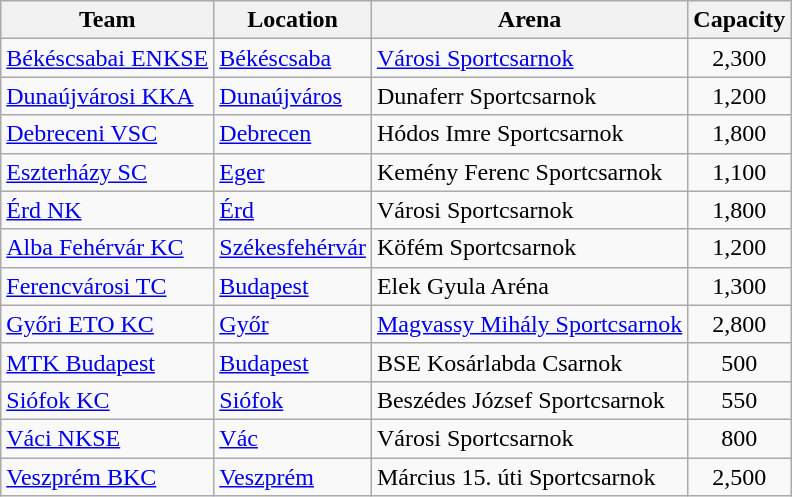<table class="wikitable sortable" style="text-align: left;">
<tr>
<th>Team</th>
<th>Location</th>
<th>Arena</th>
<th>Capacity</th>
</tr>
<tr>
<td><a href='#'>Békéscsabai ENKSE</a></td>
<td><a href='#'>Békéscsaba</a></td>
<td><a href='#'>Városi Sportcsarnok</a></td>
<td align="center">2,300</td>
</tr>
<tr>
<td><a href='#'>Dunaújvárosi KKA</a></td>
<td><a href='#'>Dunaújváros</a></td>
<td>Dunaferr Sportcsarnok</td>
<td align="center">1,200</td>
</tr>
<tr>
<td><a href='#'>Debreceni VSC</a></td>
<td><a href='#'>Debrecen</a></td>
<td>Hódos Imre Sportcsarnok</td>
<td align="center">1,800</td>
</tr>
<tr>
<td><a href='#'>Eszterházy SC</a></td>
<td><a href='#'>Eger</a></td>
<td>Kemény Ferenc Sportcsarnok</td>
<td align="center">1,100</td>
</tr>
<tr>
<td><a href='#'>Érd NK</a></td>
<td><a href='#'>Érd</a></td>
<td>Városi Sportcsarnok</td>
<td align="center">1,800</td>
</tr>
<tr>
<td><a href='#'>Alba Fehérvár KC</a></td>
<td><a href='#'>Székesfehérvár</a></td>
<td>Köfém Sportcsarnok</td>
<td align="center">1,200</td>
</tr>
<tr>
<td><a href='#'>Ferencvárosi TC</a></td>
<td><a href='#'>Budapest</a></td>
<td>Elek Gyula Aréna</td>
<td align="center">1,300</td>
</tr>
<tr>
<td><a href='#'>Győri ETO KC</a></td>
<td><a href='#'>Győr</a></td>
<td><a href='#'>Magvassy Mihály Sportcsarnok</a></td>
<td align="center">2,800</td>
</tr>
<tr>
<td><a href='#'>MTK Budapest</a></td>
<td><a href='#'>Budapest</a></td>
<td>BSE Kosárlabda Csarnok</td>
<td align="center">500</td>
</tr>
<tr>
<td><a href='#'>Siófok KC</a></td>
<td><a href='#'>Siófok</a></td>
<td>Beszédes József Sportcsarnok</td>
<td align="center">550</td>
</tr>
<tr>
<td><a href='#'>Váci NKSE</a></td>
<td><a href='#'>Vác</a></td>
<td>Városi Sportcsarnok</td>
<td align="center">800</td>
</tr>
<tr>
<td><a href='#'>Veszprém BKC</a></td>
<td><a href='#'>Veszprém</a></td>
<td>Március 15. úti Sportcsarnok</td>
<td align="center">2,500</td>
</tr>
</table>
